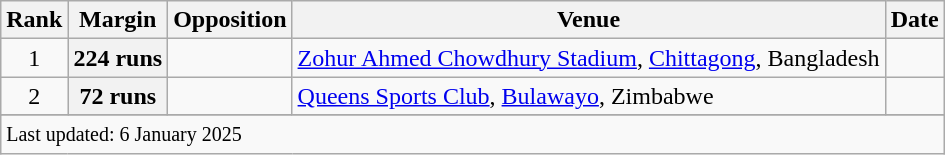<table class="wikitable plainrowheaders sortable">
<tr>
<th scope=col>Rank</th>
<th scope=col>Margin</th>
<th scope=col>Opposition</th>
<th scope=col>Venue</th>
<th scope=col>Date</th>
</tr>
<tr>
<td align=center>1</td>
<th scope=row style=text-align:center;>224 runs</th>
<td></td>
<td><a href='#'>Zohur Ahmed Chowdhury Stadium</a>, <a href='#'>Chittagong</a>, Bangladesh</td>
<td></td>
</tr>
<tr>
<td align=center>2</td>
<th scope=row style=text-align:center;>72 runs</th>
<td></td>
<td><a href='#'>Queens Sports Club</a>, <a href='#'>Bulawayo</a>, Zimbabwe</td>
<td></td>
</tr>
<tr>
</tr>
<tr class=sortbottom>
<td colspan=5><small>Last updated: 6 January 2025</small></td>
</tr>
</table>
